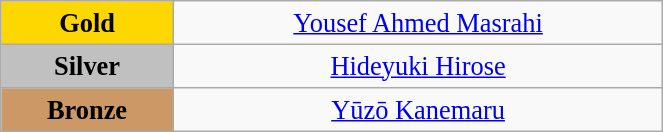<table class="wikitable" style=" text-align:center; font-size:110%;" width="35%">
<tr>
<td bgcolor="gold"><strong>Gold</strong></td>
<td><a href='#'>Yousef Ahmed Masrahi</a><br></td>
</tr>
<tr>
<td bgcolor="silver"><strong>Silver</strong></td>
<td><a href='#'>Hideyuki Hirose</a><br></td>
</tr>
<tr>
<td bgcolor="CC9966"><strong>Bronze</strong></td>
<td><a href='#'>Yūzō Kanemaru</a><br></td>
</tr>
</table>
